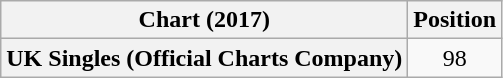<table class="wikitable plainrowheaders" style="text-align:center">
<tr>
<th scope="col">Chart (2017)</th>
<th scope="col">Position</th>
</tr>
<tr>
<th scope="row">UK Singles (Official Charts Company)</th>
<td>98</td>
</tr>
</table>
